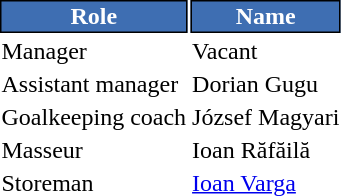<table class="toccolours">
<tr>
<th style="background:#3e6eb2;color:#FFFFFF;border:1px solid #000000;">Role</th>
<th style="background:#3e6eb2;color:#FFFFFF;border:1px solid #000000;">Name</th>
</tr>
<tr>
<td>Manager</td>
<td>Vacant</td>
</tr>
<tr>
<td>Assistant manager</td>
<td> Dorian Gugu</td>
</tr>
<tr>
<td>Goalkeeping coach</td>
<td> József Magyari</td>
</tr>
<tr>
<td>Masseur</td>
<td> Ioan Răfăilă</td>
</tr>
<tr>
<td>Storeman</td>
<td> <a href='#'>Ioan Varga</a></td>
</tr>
</table>
